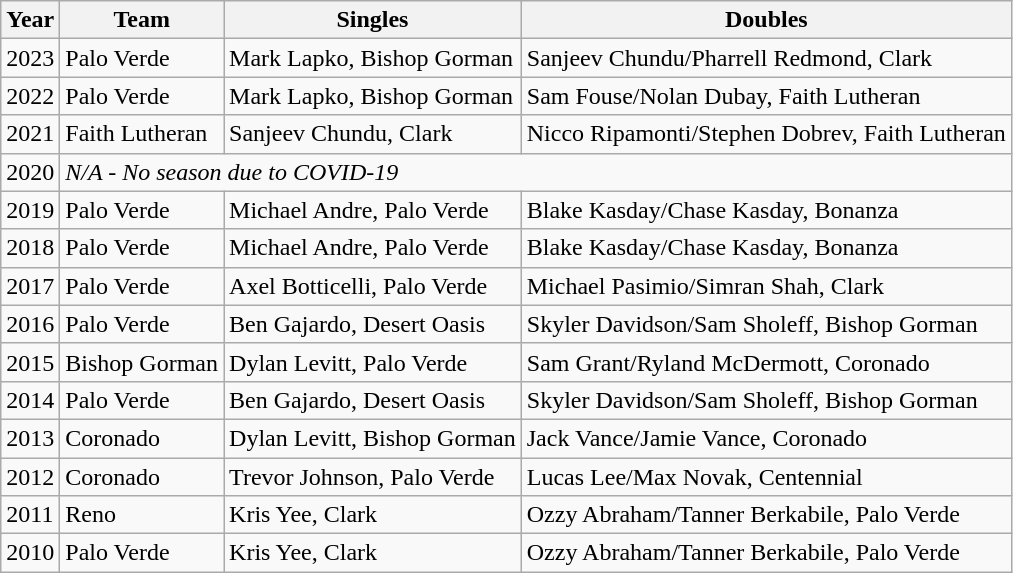<table class="wikitable">
<tr>
<th>Year</th>
<th>Team</th>
<th>Singles</th>
<th>Doubles</th>
</tr>
<tr>
<td>2023</td>
<td>Palo Verde</td>
<td>Mark Lapko, Bishop Gorman</td>
<td>Sanjeev Chundu/Pharrell Redmond, Clark</td>
</tr>
<tr>
<td>2022</td>
<td>Palo Verde</td>
<td>Mark Lapko, Bishop Gorman</td>
<td>Sam Fouse/Nolan Dubay, Faith Lutheran</td>
</tr>
<tr>
<td>2021</td>
<td>Faith Lutheran</td>
<td>Sanjeev Chundu, Clark</td>
<td>Nicco Ripamonti/Stephen Dobrev, Faith Lutheran</td>
</tr>
<tr>
<td>2020</td>
<td colspan="3"><em>N/A - No season due to COVID-19</em></td>
</tr>
<tr>
<td>2019</td>
<td>Palo Verde</td>
<td>Michael Andre, Palo Verde</td>
<td>Blake Kasday/Chase Kasday, Bonanza</td>
</tr>
<tr>
<td>2018</td>
<td>Palo Verde</td>
<td>Michael Andre, Palo Verde</td>
<td>Blake Kasday/Chase Kasday, Bonanza</td>
</tr>
<tr>
<td>2017</td>
<td>Palo Verde</td>
<td>Axel Botticelli, Palo Verde</td>
<td>Michael Pasimio/Simran Shah, Clark</td>
</tr>
<tr>
<td>2016</td>
<td>Palo Verde</td>
<td>Ben Gajardo, Desert Oasis</td>
<td>Skyler Davidson/Sam Sholeff, Bishop Gorman</td>
</tr>
<tr>
<td>2015</td>
<td>Bishop Gorman</td>
<td>Dylan Levitt, Palo Verde</td>
<td>Sam Grant/Ryland McDermott, Coronado</td>
</tr>
<tr>
<td>2014</td>
<td>Palo Verde</td>
<td>Ben Gajardo, Desert Oasis</td>
<td>Skyler Davidson/Sam Sholeff, Bishop Gorman</td>
</tr>
<tr>
<td>2013</td>
<td>Coronado</td>
<td>Dylan Levitt, Bishop Gorman</td>
<td>Jack Vance/Jamie Vance, Coronado</td>
</tr>
<tr>
<td>2012</td>
<td>Coronado</td>
<td>Trevor Johnson, Palo Verde</td>
<td>Lucas Lee/Max Novak, Centennial</td>
</tr>
<tr>
<td>2011</td>
<td>Reno</td>
<td>Kris Yee, Clark</td>
<td>Ozzy Abraham/Tanner Berkabile, Palo Verde</td>
</tr>
<tr>
<td>2010</td>
<td>Palo Verde</td>
<td>Kris Yee, Clark</td>
<td>Ozzy Abraham/Tanner Berkabile, Palo Verde</td>
</tr>
</table>
